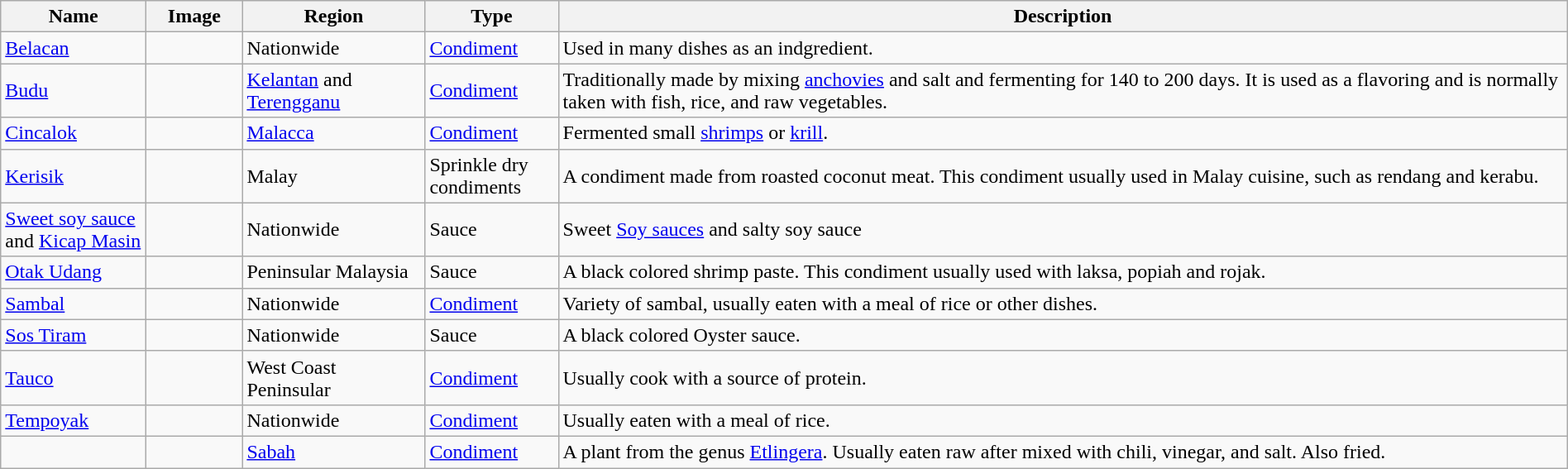<table class="wikitable sortable" width="100%">
<tr>
<th width="110px">Name</th>
<th width="70px">Image</th>
<th width="140px">Region</th>
<th width="100px">Type</th>
<th>Description</th>
</tr>
<tr>
<td><a href='#'>Belacan</a></td>
<td></td>
<td>Nationwide</td>
<td><a href='#'>Condiment</a></td>
<td>Used in many dishes as an indgredient.</td>
</tr>
<tr>
<td><a href='#'>Budu</a></td>
<td></td>
<td><a href='#'>Kelantan</a> and <a href='#'>Terengganu</a></td>
<td><a href='#'>Condiment</a></td>
<td>Traditionally made by mixing <a href='#'>anchovies</a> and salt and fermenting for 140 to 200 days. It is used as a flavoring and is normally taken with fish, rice, and raw vegetables.</td>
</tr>
<tr>
<td><a href='#'>Cincalok</a></td>
<td></td>
<td><a href='#'>Malacca</a></td>
<td><a href='#'>Condiment</a></td>
<td>Fermented small <a href='#'>shrimps</a> or <a href='#'>krill</a>.</td>
</tr>
<tr>
<td><a href='#'>Kerisik</a></td>
<td></td>
<td>Malay</td>
<td>Sprinkle dry condiments</td>
<td>A condiment made from roasted coconut meat. This condiment usually used in Malay cuisine, such as rendang and kerabu.</td>
</tr>
<tr>
<td><a href='#'>Sweet soy sauce</a> and <a href='#'>Kicap Masin</a></td>
<td></td>
<td>Nationwide</td>
<td>Sauce</td>
<td>Sweet <a href='#'>Soy sauces</a> and salty soy sauce</td>
</tr>
<tr>
<td><a href='#'>Otak Udang</a></td>
<td></td>
<td>Peninsular Malaysia</td>
<td>Sauce</td>
<td>A black colored shrimp paste. This condiment usually used with laksa, popiah and rojak.</td>
</tr>
<tr>
<td><a href='#'>Sambal</a></td>
<td></td>
<td>Nationwide</td>
<td><a href='#'>Condiment</a></td>
<td>Variety of sambal, usually eaten with a meal of rice or other dishes.</td>
</tr>
<tr>
<td><a href='#'>Sos Tiram</a></td>
<td></td>
<td>Nationwide</td>
<td>Sauce</td>
<td>A black colored Oyster sauce.</td>
</tr>
<tr>
<td><a href='#'>Tauco</a></td>
<td></td>
<td>West Coast Peninsular</td>
<td><a href='#'>Condiment</a></td>
<td>Usually cook with a source of protein.</td>
</tr>
<tr>
<td><a href='#'>Tempoyak</a></td>
<td><small></small></td>
<td>Nationwide</td>
<td><a href='#'>Condiment</a></td>
<td>Usually eaten with a meal of rice.</td>
</tr>
<tr>
<td></td>
<td></td>
<td><a href='#'>Sabah</a></td>
<td><a href='#'>Condiment</a></td>
<td>A plant from the genus <a href='#'>Etlingera</a>. Usually eaten raw after mixed with chili, vinegar, and salt. Also fried.</td>
</tr>
</table>
